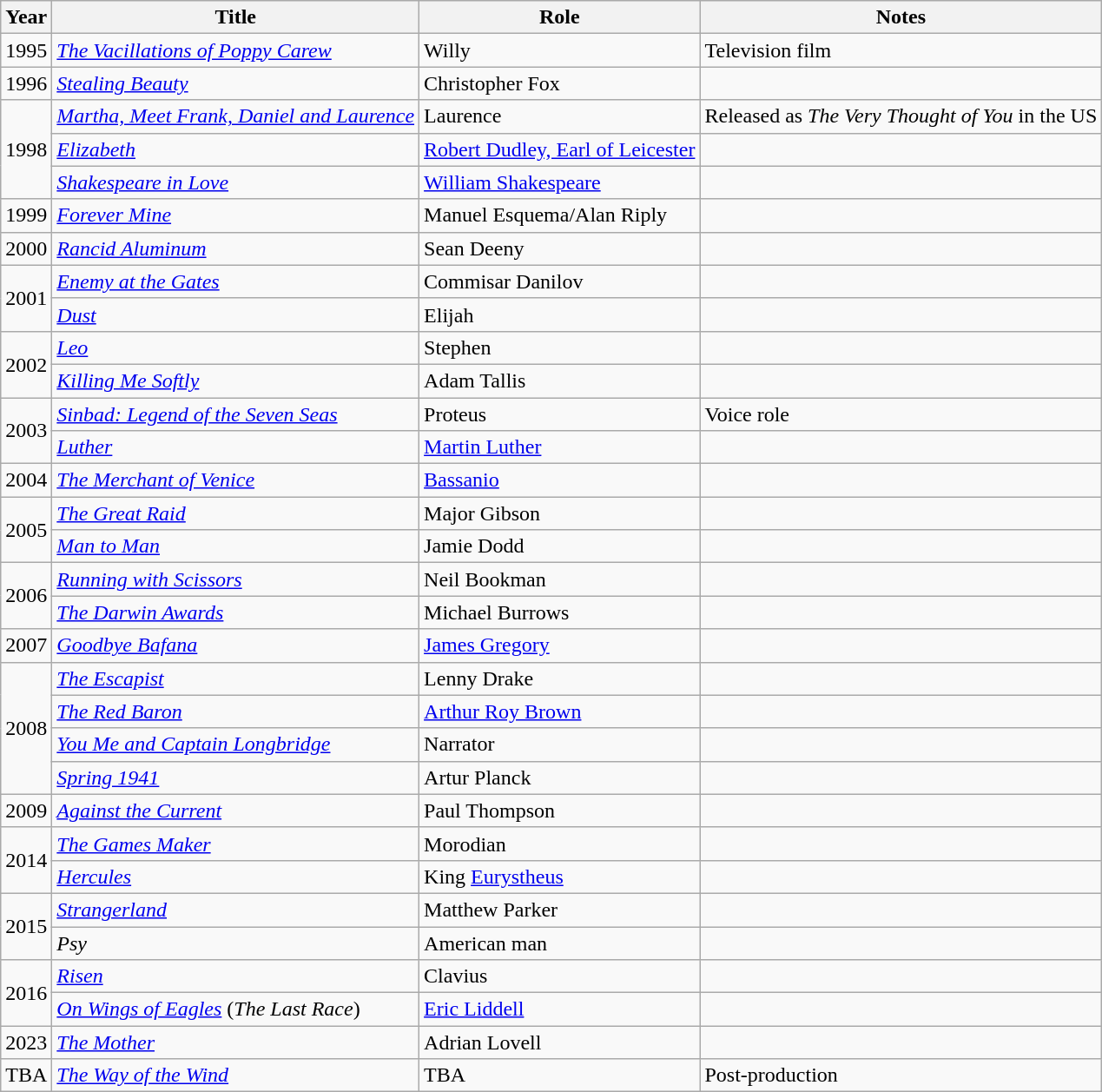<table class="wikitable sortable">
<tr>
<th>Year</th>
<th>Title</th>
<th>Role</th>
<th class="unsortable">Notes</th>
</tr>
<tr>
<td>1995</td>
<td><em><a href='#'>The Vacillations of Poppy Carew</a></em></td>
<td>Willy</td>
<td>Television film</td>
</tr>
<tr>
<td>1996</td>
<td><em><a href='#'>Stealing Beauty</a></em></td>
<td>Christopher Fox</td>
<td></td>
</tr>
<tr>
<td rowspan="3">1998</td>
<td><em><a href='#'>Martha, Meet Frank, Daniel and Laurence</a></em></td>
<td>Laurence</td>
<td>Released as <em>The Very Thought of You</em> in the US</td>
</tr>
<tr>
<td><em><a href='#'>Elizabeth</a></em></td>
<td><a href='#'>Robert Dudley, Earl of Leicester</a></td>
<td></td>
</tr>
<tr>
<td><em><a href='#'>Shakespeare in Love</a></em></td>
<td><a href='#'>William Shakespeare</a></td>
<td></td>
</tr>
<tr>
<td>1999</td>
<td><em><a href='#'>Forever Mine</a></em></td>
<td>Manuel Esquema/Alan Riply</td>
<td></td>
</tr>
<tr>
<td>2000</td>
<td><em><a href='#'>Rancid Aluminum</a></em></td>
<td>Sean Deeny</td>
<td></td>
</tr>
<tr>
<td rowspan="2">2001</td>
<td><em><a href='#'>Enemy at the Gates</a></em></td>
<td>Commisar Danilov</td>
<td></td>
</tr>
<tr>
<td><em><a href='#'>Dust</a></em></td>
<td>Elijah</td>
<td></td>
</tr>
<tr>
<td rowspan="2">2002</td>
<td><em><a href='#'>Leo</a></em></td>
<td>Stephen</td>
<td></td>
</tr>
<tr>
<td><em><a href='#'>Killing Me Softly</a></em></td>
<td>Adam Tallis</td>
<td></td>
</tr>
<tr>
<td rowspan="2">2003</td>
<td><em><a href='#'>Sinbad: Legend of the Seven Seas</a></em></td>
<td>Proteus</td>
<td>Voice role</td>
</tr>
<tr>
<td><em><a href='#'>Luther</a></em></td>
<td><a href='#'>Martin Luther</a></td>
<td></td>
</tr>
<tr>
<td>2004</td>
<td><em><a href='#'>The Merchant of Venice</a></em></td>
<td><a href='#'>Bassanio</a></td>
<td></td>
</tr>
<tr>
<td rowspan="2">2005</td>
<td><em><a href='#'>The Great Raid</a></em></td>
<td>Major Gibson</td>
<td></td>
</tr>
<tr>
<td><em><a href='#'>Man to Man</a></em></td>
<td>Jamie Dodd</td>
<td></td>
</tr>
<tr>
<td rowspan="2">2006</td>
<td><em><a href='#'>Running with Scissors</a></em></td>
<td>Neil Bookman</td>
<td></td>
</tr>
<tr>
<td><em><a href='#'>The Darwin Awards</a></em></td>
<td>Michael Burrows</td>
<td></td>
</tr>
<tr>
<td>2007</td>
<td><em><a href='#'>Goodbye Bafana</a></em></td>
<td><a href='#'>James Gregory</a></td>
<td></td>
</tr>
<tr>
<td rowspan="4">2008</td>
<td><em><a href='#'>The Escapist</a></em></td>
<td>Lenny Drake</td>
<td></td>
</tr>
<tr>
<td><em><a href='#'>The Red Baron</a></em></td>
<td><a href='#'>Arthur Roy Brown</a></td>
<td></td>
</tr>
<tr>
<td><em><a href='#'>You Me and Captain Longbridge</a></em></td>
<td>Narrator</td>
<td></td>
</tr>
<tr>
<td><em><a href='#'>Spring 1941</a></em></td>
<td>Artur Planck</td>
<td></td>
</tr>
<tr>
<td>2009</td>
<td><em><a href='#'>Against the Current</a></em></td>
<td>Paul Thompson</td>
<td></td>
</tr>
<tr>
<td rowspan="2">2014</td>
<td><em><a href='#'>The Games Maker</a></em></td>
<td>Morodian</td>
<td></td>
</tr>
<tr>
<td><em><a href='#'>Hercules</a></em></td>
<td>King <a href='#'>Eurystheus</a></td>
<td></td>
</tr>
<tr>
<td rowspan="2">2015</td>
<td><em><a href='#'>Strangerland</a></em></td>
<td>Matthew Parker</td>
<td></td>
</tr>
<tr>
<td><em>Psy</em></td>
<td>American man</td>
<td></td>
</tr>
<tr>
<td rowspan="2">2016</td>
<td><em><a href='#'>Risen</a></em></td>
<td>Clavius</td>
<td></td>
</tr>
<tr>
<td><em><a href='#'>On Wings of Eagles</a></em> (<em>The Last Race</em>)</td>
<td><a href='#'>Eric Liddell</a></td>
<td></td>
</tr>
<tr>
<td>2023</td>
<td><em><a href='#'>The Mother</a></em></td>
<td>Adrian Lovell</td>
<td></td>
</tr>
<tr>
<td>TBA</td>
<td><em><a href='#'>The Way of the Wind</a></em></td>
<td>TBA</td>
<td>Post-production</td>
</tr>
</table>
